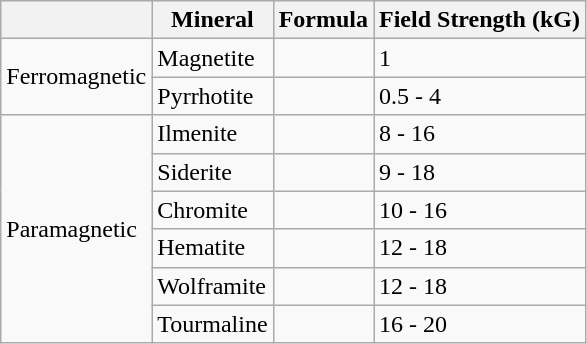<table class="wikitable">
<tr>
<th></th>
<th>Mineral</th>
<th>Formula</th>
<th>Field Strength (kG)</th>
</tr>
<tr>
<td rowspan="2">Ferromagnetic</td>
<td>Magnetite</td>
<td></td>
<td>1</td>
</tr>
<tr>
<td>Pyrrhotite</td>
<td></td>
<td>0.5 - 4</td>
</tr>
<tr>
<td rowspan="6">Paramagnetic</td>
<td>Ilmenite</td>
<td></td>
<td>8 - 16</td>
</tr>
<tr>
<td>Siderite</td>
<td></td>
<td>9 - 18</td>
</tr>
<tr>
<td>Chromite</td>
<td></td>
<td>10 - 16</td>
</tr>
<tr>
<td>Hematite</td>
<td></td>
<td>12 - 18</td>
</tr>
<tr>
<td>Wolframite</td>
<td></td>
<td>12 - 18</td>
</tr>
<tr>
<td>Tourmaline</td>
<td></td>
<td>16 - 20</td>
</tr>
</table>
